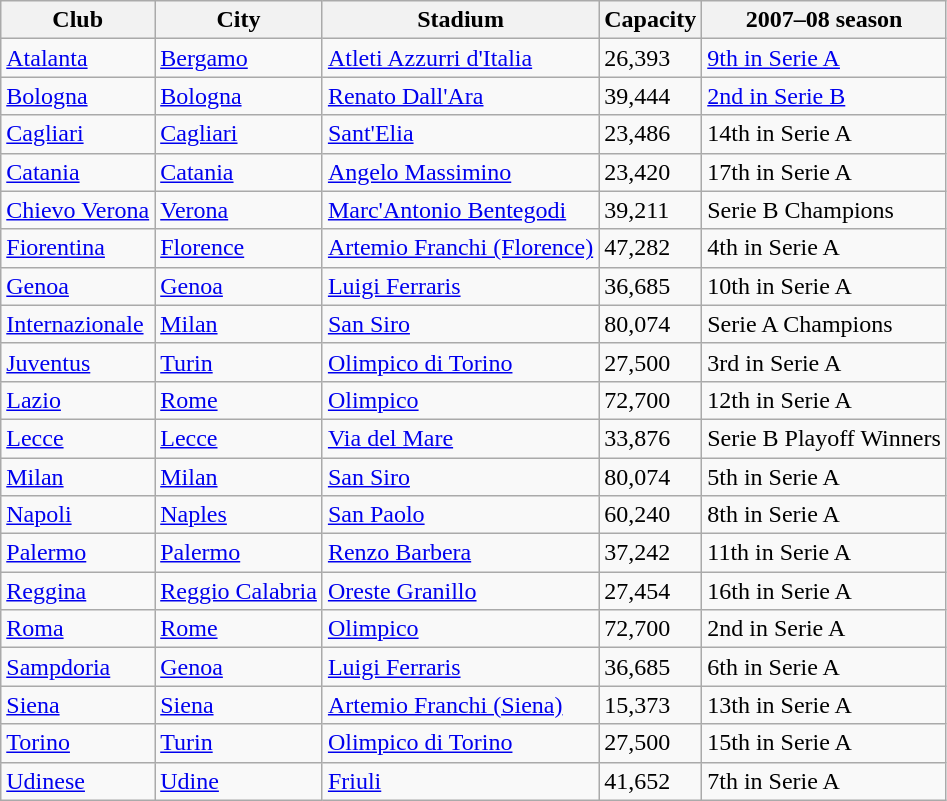<table class="wikitable sortable">
<tr>
<th>Club</th>
<th>City</th>
<th>Stadium</th>
<th>Capacity</th>
<th>2007–08 season</th>
</tr>
<tr>
<td><a href='#'>Atalanta</a></td>
<td><a href='#'>Bergamo</a></td>
<td><a href='#'>Atleti Azzurri d'Italia</a></td>
<td>26,393</td>
<td><a href='#'>9th in Serie A</a></td>
</tr>
<tr>
<td><a href='#'>Bologna</a></td>
<td><a href='#'>Bologna</a></td>
<td><a href='#'>Renato Dall'Ara</a></td>
<td>39,444</td>
<td><a href='#'>2nd in Serie B</a></td>
</tr>
<tr>
<td><a href='#'>Cagliari</a></td>
<td><a href='#'>Cagliari</a></td>
<td><a href='#'>Sant'Elia</a></td>
<td>23,486</td>
<td>14th in Serie A</td>
</tr>
<tr>
<td><a href='#'>Catania</a></td>
<td><a href='#'>Catania</a></td>
<td><a href='#'>Angelo Massimino</a></td>
<td>23,420</td>
<td>17th in Serie A</td>
</tr>
<tr>
<td><a href='#'>Chievo Verona</a></td>
<td><a href='#'>Verona</a></td>
<td><a href='#'>Marc'Antonio Bentegodi</a></td>
<td>39,211</td>
<td>Serie B Champions</td>
</tr>
<tr>
<td><a href='#'>Fiorentina</a></td>
<td><a href='#'>Florence</a></td>
<td><a href='#'>Artemio Franchi (Florence)</a></td>
<td>47,282</td>
<td>4th in Serie A</td>
</tr>
<tr>
<td><a href='#'>Genoa</a></td>
<td><a href='#'>Genoa</a></td>
<td><a href='#'>Luigi Ferraris</a></td>
<td>36,685</td>
<td>10th in Serie A</td>
</tr>
<tr>
<td><a href='#'>Internazionale</a></td>
<td><a href='#'>Milan</a></td>
<td><a href='#'>San Siro</a></td>
<td>80,074</td>
<td>Serie A Champions</td>
</tr>
<tr>
<td><a href='#'>Juventus</a></td>
<td><a href='#'>Turin</a></td>
<td><a href='#'>Olimpico di Torino</a></td>
<td>27,500</td>
<td>3rd in Serie A</td>
</tr>
<tr>
<td><a href='#'>Lazio</a></td>
<td><a href='#'>Rome</a></td>
<td><a href='#'>Olimpico</a></td>
<td>72,700</td>
<td>12th in Serie A</td>
</tr>
<tr>
<td><a href='#'>Lecce</a></td>
<td><a href='#'>Lecce</a></td>
<td><a href='#'>Via del Mare</a></td>
<td>33,876</td>
<td>Serie B Playoff Winners</td>
</tr>
<tr>
<td><a href='#'>Milan</a></td>
<td><a href='#'>Milan</a></td>
<td><a href='#'>San Siro</a></td>
<td>80,074</td>
<td>5th in Serie A</td>
</tr>
<tr>
<td><a href='#'>Napoli</a></td>
<td><a href='#'>Naples</a></td>
<td><a href='#'>San Paolo</a></td>
<td>60,240</td>
<td>8th in Serie A</td>
</tr>
<tr>
<td><a href='#'>Palermo</a></td>
<td><a href='#'>Palermo</a></td>
<td><a href='#'>Renzo Barbera</a></td>
<td>37,242</td>
<td>11th in Serie A</td>
</tr>
<tr>
<td><a href='#'>Reggina</a></td>
<td><a href='#'>Reggio Calabria</a></td>
<td><a href='#'>Oreste Granillo</a></td>
<td>27,454</td>
<td>16th in Serie A</td>
</tr>
<tr>
<td><a href='#'>Roma</a></td>
<td><a href='#'>Rome</a></td>
<td><a href='#'>Olimpico</a></td>
<td>72,700</td>
<td>2nd in Serie A</td>
</tr>
<tr>
<td><a href='#'>Sampdoria</a></td>
<td><a href='#'>Genoa</a></td>
<td><a href='#'>Luigi Ferraris</a></td>
<td>36,685</td>
<td>6th in Serie A</td>
</tr>
<tr>
<td><a href='#'>Siena</a></td>
<td><a href='#'>Siena</a></td>
<td><a href='#'>Artemio Franchi (Siena)</a></td>
<td>15,373</td>
<td>13th in Serie A</td>
</tr>
<tr>
<td><a href='#'>Torino</a></td>
<td><a href='#'>Turin</a></td>
<td><a href='#'>Olimpico di Torino</a></td>
<td>27,500</td>
<td>15th in Serie A</td>
</tr>
<tr>
<td><a href='#'>Udinese</a></td>
<td><a href='#'>Udine</a></td>
<td><a href='#'>Friuli</a></td>
<td>41,652</td>
<td>7th in Serie A</td>
</tr>
</table>
